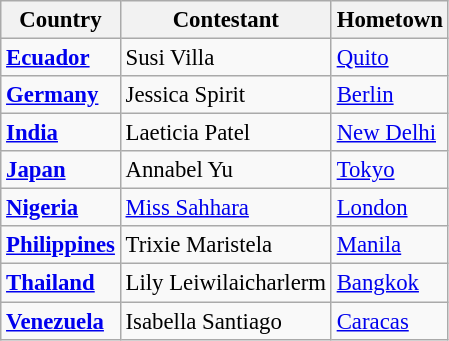<table class="wikitable sortable" style="font-size: 95%;">
<tr>
<th>Country</th>
<th>Contestant</th>
<th>Hometown</th>
</tr>
<tr>
<td><strong> <a href='#'>Ecuador</a></strong></td>
<td Susi Villa>Susi Villa</td>
<td><a href='#'>Quito</a></td>
</tr>
<tr>
<td><strong> <a href='#'>Germany</a></strong></td>
<td Jessica Spirit>Jessica Spirit</td>
<td><a href='#'>Berlin</a></td>
</tr>
<tr>
<td><strong> <a href='#'>India</a></strong></td>
<td Laeticia Patel>Laeticia Patel</td>
<td><a href='#'>New Delhi</a></td>
</tr>
<tr>
<td><strong> <a href='#'>Japan</a></strong></td>
<td Annabel Yu>Annabel Yu</td>
<td><a href='#'>Tokyo</a></td>
</tr>
<tr>
<td><strong> <a href='#'>Nigeria</a></strong></td>
<td Miss Sahhara><a href='#'>Miss Sahhara</a></td>
<td><a href='#'>London</a></td>
</tr>
<tr>
<td><strong> <a href='#'>Philippines</a></strong></td>
<td Trixie Maristela>Trixie Maristela</td>
<td><a href='#'>Manila</a></td>
</tr>
<tr>
<td><strong> <a href='#'>Thailand</a></strong></td>
<td Lily Leiwilaicharlerm>Lily Leiwilaicharlerm</td>
<td><a href='#'>Bangkok</a></td>
</tr>
<tr>
<td><strong> <a href='#'>Venezuela</a></strong></td>
<td Isabella Santiago>Isabella Santiago</td>
<td><a href='#'>Caracas</a></td>
</tr>
</table>
